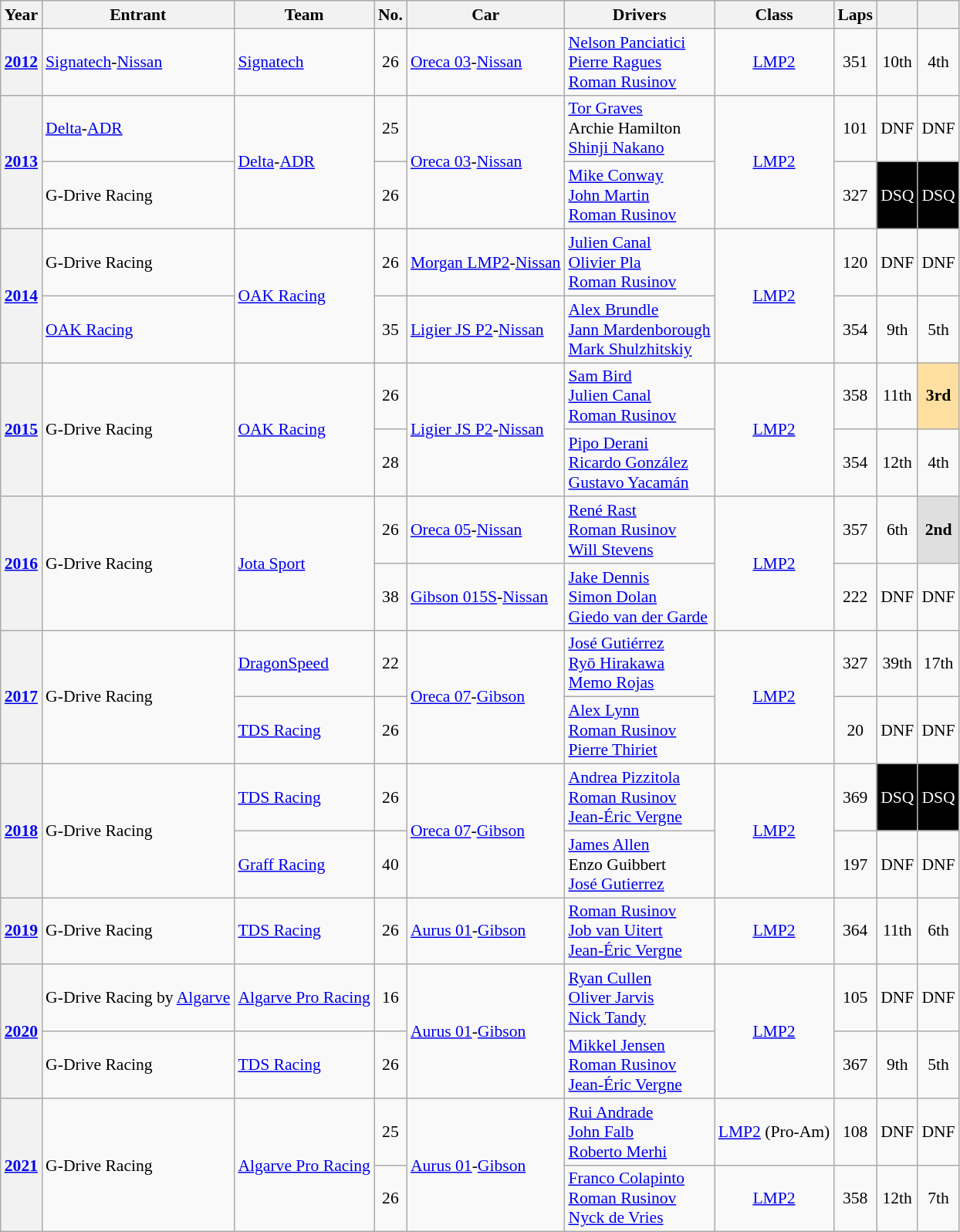<table class="wikitable" style="font-size:90%">
<tr>
<th>Year</th>
<th>Entrant</th>
<th>Team</th>
<th>No.</th>
<th>Car</th>
<th>Drivers</th>
<th>Class</th>
<th>Laps</th>
<th></th>
<th></th>
</tr>
<tr align="center">
<th><a href='#'>2012</a></th>
<td align=left> <a href='#'>Signatech</a>-<a href='#'>Nissan</a></td>
<td align=left><a href='#'>Signatech</a></td>
<td>26</td>
<td align=left><a href='#'>Oreca 03</a>-<a href='#'>Nissan</a></td>
<td align=left> <a href='#'>Nelson Panciatici</a><br> <a href='#'>Pierre Ragues</a><br> <a href='#'>Roman Rusinov</a></td>
<td><a href='#'>LMP2</a></td>
<td>351</td>
<td>10th</td>
<td>4th</td>
</tr>
<tr align="center">
<th rowspan=2><a href='#'>2013</a></th>
<td align=left> <a href='#'>Delta</a>-<a href='#'>ADR</a></td>
<td rowspan=2 align=left><a href='#'>Delta</a>-<a href='#'>ADR</a></td>
<td>25</td>
<td rowspan=2 align=left><a href='#'>Oreca 03</a>-<a href='#'>Nissan</a></td>
<td align=left> <a href='#'>Tor Graves</a><br> Archie Hamilton<br> <a href='#'>Shinji Nakano</a></td>
<td rowspan=2><a href='#'>LMP2</a></td>
<td>101</td>
<td>DNF</td>
<td>DNF</td>
</tr>
<tr align="center">
<td align=left> G-Drive Racing</td>
<td>26</td>
<td align=left> <a href='#'>Mike Conway</a><br> <a href='#'>John Martin</a><br> <a href='#'>Roman Rusinov</a></td>
<td>327</td>
<td style="background:#000000; color:white">DSQ</td>
<td style="background:#000000; color:white">DSQ</td>
</tr>
<tr align="center">
<th rowspan=2><a href='#'>2014</a></th>
<td align=left> G-Drive Racing</td>
<td rowspan=2 align=left><a href='#'>OAK Racing</a></td>
<td>26</td>
<td align=left><a href='#'>Morgan LMP2</a>-<a href='#'>Nissan</a></td>
<td align=left> <a href='#'>Julien Canal</a><br> <a href='#'>Olivier Pla</a><br> <a href='#'>Roman Rusinov</a></td>
<td rowspan=2><a href='#'>LMP2</a></td>
<td>120</td>
<td>DNF</td>
<td>DNF</td>
</tr>
<tr align="center">
<td align=left> <a href='#'>OAK Racing</a></td>
<td>35</td>
<td align=left><a href='#'>Ligier JS P2</a>-<a href='#'>Nissan</a></td>
<td align=left> <a href='#'>Alex Brundle</a><br> <a href='#'>Jann Mardenborough</a><br> <a href='#'>Mark Shulzhitskiy</a></td>
<td>354</td>
<td>9th</td>
<td>5th</td>
</tr>
<tr align="center">
<th rowspan="2"><a href='#'>2015</a></th>
<td rowspan="2" align="left"> G-Drive Racing</td>
<td rowspan="2" align="left"><a href='#'>OAK Racing</a></td>
<td>26</td>
<td rowspan="2" align="left"><a href='#'>Ligier JS P2</a>-<a href='#'>Nissan</a></td>
<td align="left"> <a href='#'>Sam Bird</a><br> <a href='#'>Julien Canal</a><br> <a href='#'>Roman Rusinov</a></td>
<td rowspan="2"><a href='#'>LMP2</a></td>
<td>358</td>
<td>11th</td>
<td style="background:#FFDF9F;"><strong>3rd</strong></td>
</tr>
<tr align="center">
<td>28</td>
<td align="left"> <a href='#'>Pipo Derani</a><br> <a href='#'>Ricardo González</a><br> <a href='#'>Gustavo Yacamán</a></td>
<td>354</td>
<td>12th</td>
<td>4th</td>
</tr>
<tr align="center">
<th rowspan="2"><a href='#'>2016</a></th>
<td rowspan="2" align="left"> G-Drive Racing</td>
<td rowspan="2" align="left"><a href='#'>Jota Sport</a></td>
<td>26</td>
<td align="left"><a href='#'>Oreca 05</a>-<a href='#'>Nissan</a></td>
<td align="left"> <a href='#'>René Rast</a><br> <a href='#'>Roman Rusinov</a><br> <a href='#'>Will Stevens</a></td>
<td rowspan="2"><a href='#'>LMP2</a></td>
<td>357</td>
<td>6th</td>
<td style="background:#DFDFDF;"><strong>2nd</strong></td>
</tr>
<tr align="center">
<td>38</td>
<td align="left"><a href='#'>Gibson 015S</a>-<a href='#'>Nissan</a></td>
<td align="left"> <a href='#'>Jake Dennis</a><br> <a href='#'>Simon Dolan</a><br> <a href='#'>Giedo van der Garde</a></td>
<td>222</td>
<td>DNF</td>
<td>DNF</td>
</tr>
<tr align="center">
<th rowspan="2"><a href='#'>2017</a></th>
<td rowspan="2" align="left"> G-Drive Racing</td>
<td align="left"><a href='#'>DragonSpeed</a></td>
<td>22</td>
<td rowspan="2"  align="left"><a href='#'>Oreca 07</a>-<a href='#'>Gibson</a></td>
<td align="left"> <a href='#'>José Gutiérrez</a><br> <a href='#'>Ryō Hirakawa</a><br> <a href='#'>Memo Rojas</a></td>
<td rowspan="2"><a href='#'>LMP2</a></td>
<td>327</td>
<td>39th</td>
<td>17th</td>
</tr>
<tr align="center">
<td align="left"><a href='#'>TDS Racing</a></td>
<td>26</td>
<td align="left"> <a href='#'>Alex Lynn</a><br> <a href='#'>Roman Rusinov</a><br> <a href='#'>Pierre Thiriet</a></td>
<td>20</td>
<td>DNF</td>
<td>DNF</td>
</tr>
<tr align="center">
<th rowspan="2"><a href='#'>2018</a></th>
<td rowspan="2" align="left"> G-Drive Racing</td>
<td align="left"><a href='#'>TDS Racing</a></td>
<td>26</td>
<td rowspan="2" align="left"><a href='#'>Oreca 07</a>-<a href='#'>Gibson</a></td>
<td align="left"> <a href='#'>Andrea Pizzitola</a><br> <a href='#'>Roman Rusinov</a><br> <a href='#'>Jean-Éric Vergne</a></td>
<td rowspan="2"><a href='#'>LMP2</a></td>
<td>369</td>
<td style="background:#000000; color:white">DSQ</td>
<td style="background:#000000; color:white">DSQ</td>
</tr>
<tr align="center">
<td align="left"><a href='#'>Graff Racing</a></td>
<td>40</td>
<td align="left"> <a href='#'>James Allen</a><br> Enzo Guibbert<br> <a href='#'>José Gutierrez</a></td>
<td>197</td>
<td>DNF</td>
<td>DNF</td>
</tr>
<tr align="center">
<th><a href='#'>2019</a></th>
<td align="left"> G-Drive Racing</td>
<td align="left"><a href='#'>TDS Racing</a></td>
<td>26</td>
<td align="left"><a href='#'>Aurus 01</a>-<a href='#'>Gibson</a></td>
<td align="left"> <a href='#'>Roman Rusinov</a><br> <a href='#'>Job van Uitert</a><br> <a href='#'>Jean-Éric Vergne</a></td>
<td><a href='#'>LMP2</a></td>
<td>364</td>
<td>11th</td>
<td>6th</td>
</tr>
<tr align="center">
<th rowspan="2"><a href='#'>2020</a></th>
<td align="left"> G-Drive Racing by <a href='#'>Algarve</a></td>
<td align="left"><a href='#'>Algarve Pro Racing</a></td>
<td>16</td>
<td rowspan="2"  align="left"><a href='#'>Aurus 01</a>-<a href='#'>Gibson</a></td>
<td align="left"> <a href='#'>Ryan Cullen</a><br> <a href='#'>Oliver Jarvis</a><br> <a href='#'>Nick Tandy</a></td>
<td rowspan="2"><a href='#'>LMP2</a></td>
<td>105</td>
<td>DNF</td>
<td>DNF</td>
</tr>
<tr align="center">
<td align="left"> G-Drive Racing</td>
<td align="left"><a href='#'>TDS Racing</a></td>
<td>26</td>
<td align="left"> <a href='#'>Mikkel Jensen</a><br> <a href='#'>Roman Rusinov</a><br> <a href='#'>Jean-Éric Vergne</a></td>
<td>367</td>
<td>9th</td>
<td>5th</td>
</tr>
<tr align="center">
<th rowspan="2"><a href='#'>2021</a></th>
<td rowspan="2" align="left"> G-Drive Racing</td>
<td rowspan="2" align="left"><a href='#'>Algarve Pro Racing</a></td>
<td>25</td>
<td rowspan="2" align="left"><a href='#'>Aurus 01</a>-<a href='#'>Gibson</a></td>
<td align="left"> <a href='#'>Rui Andrade</a><br> <a href='#'>John Falb</a><br> <a href='#'>Roberto Merhi</a></td>
<td><a href='#'>LMP2</a> (Pro-Am)</td>
<td>108</td>
<td>DNF</td>
<td>DNF</td>
</tr>
<tr align="center">
<td>26</td>
<td align="left"> <a href='#'>Franco Colapinto</a><br> <a href='#'>Roman Rusinov</a><br> <a href='#'>Nyck de Vries</a></td>
<td><a href='#'>LMP2</a></td>
<td>358</td>
<td>12th</td>
<td>7th</td>
</tr>
</table>
